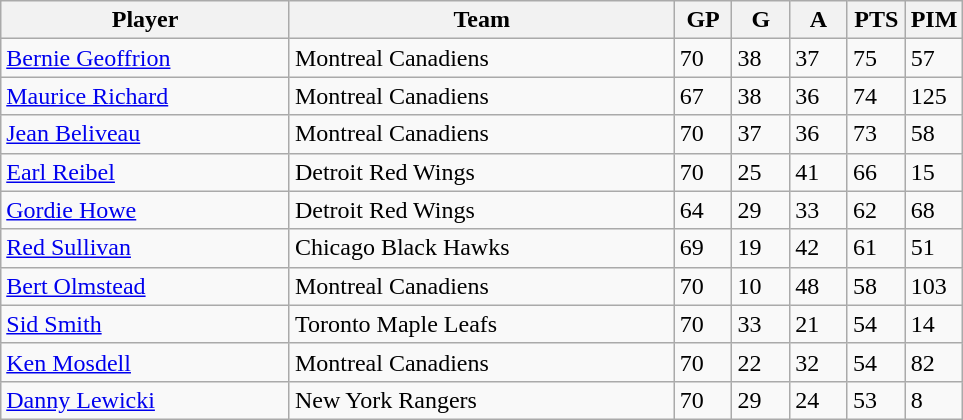<table class="wikitable">
<tr>
<th bgcolor="#DDDDFF" width="30%">Player</th>
<th bgcolor="#DDDDFF" width="40%">Team</th>
<th bgcolor="#DDDDFF" width="6%">GP</th>
<th bgcolor="#DDDDFF" width="6%">G</th>
<th bgcolor="#DDDDFF" width="6%">A</th>
<th bgcolor="#DDDDFF" width="6%">PTS</th>
<th bgcolor="#DDDDFF" width="6%">PIM</th>
</tr>
<tr>
<td><a href='#'>Bernie Geoffrion</a></td>
<td>Montreal Canadiens</td>
<td>70</td>
<td>38</td>
<td>37</td>
<td>75</td>
<td>57</td>
</tr>
<tr>
<td><a href='#'>Maurice Richard</a></td>
<td>Montreal Canadiens</td>
<td>67</td>
<td>38</td>
<td>36</td>
<td>74</td>
<td>125</td>
</tr>
<tr>
<td><a href='#'>Jean Beliveau</a></td>
<td>Montreal Canadiens</td>
<td>70</td>
<td>37</td>
<td>36</td>
<td>73</td>
<td>58</td>
</tr>
<tr>
<td><a href='#'>Earl Reibel</a></td>
<td>Detroit Red Wings</td>
<td>70</td>
<td>25</td>
<td>41</td>
<td>66</td>
<td>15</td>
</tr>
<tr>
<td><a href='#'>Gordie Howe</a></td>
<td>Detroit Red Wings</td>
<td>64</td>
<td>29</td>
<td>33</td>
<td>62</td>
<td>68</td>
</tr>
<tr>
<td><a href='#'>Red Sullivan</a></td>
<td>Chicago Black Hawks</td>
<td>69</td>
<td>19</td>
<td>42</td>
<td>61</td>
<td>51</td>
</tr>
<tr>
<td><a href='#'>Bert Olmstead</a></td>
<td>Montreal Canadiens</td>
<td>70</td>
<td>10</td>
<td>48</td>
<td>58</td>
<td>103</td>
</tr>
<tr>
<td><a href='#'>Sid Smith</a></td>
<td>Toronto Maple Leafs</td>
<td>70</td>
<td>33</td>
<td>21</td>
<td>54</td>
<td>14</td>
</tr>
<tr>
<td><a href='#'>Ken Mosdell</a></td>
<td>Montreal Canadiens</td>
<td>70</td>
<td>22</td>
<td>32</td>
<td>54</td>
<td>82</td>
</tr>
<tr>
<td><a href='#'>Danny Lewicki</a></td>
<td>New York Rangers</td>
<td>70</td>
<td>29</td>
<td>24</td>
<td>53</td>
<td>8</td>
</tr>
</table>
